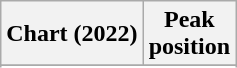<table class="wikitable sortable plainrowheaders" style="text-align:center;">
<tr>
<th>Chart (2022)</th>
<th>Peak<br>position</th>
</tr>
<tr>
</tr>
<tr>
</tr>
<tr>
</tr>
</table>
